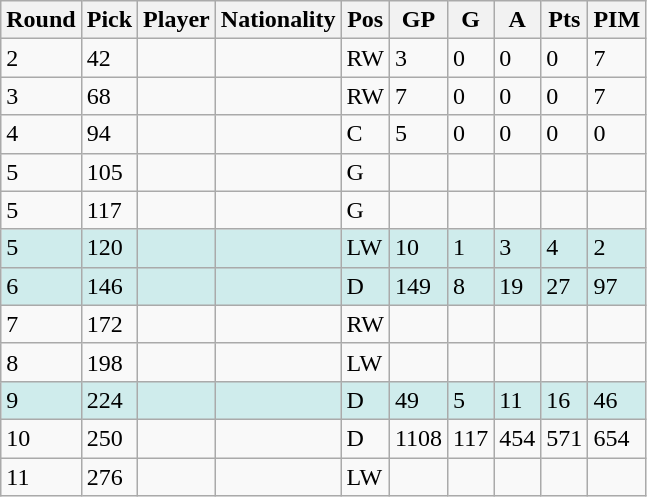<table class="wikitable sortable">
<tr>
<th>Round</th>
<th>Pick</th>
<th>Player</th>
<th>Nationality</th>
<th>Pos</th>
<th>GP</th>
<th>G</th>
<th>A</th>
<th>Pts</th>
<th>PIM</th>
</tr>
<tr>
<td>2</td>
<td>42</td>
<td align="left"></td>
<td align="left"></td>
<td>RW</td>
<td>3</td>
<td>0</td>
<td>0</td>
<td>0</td>
<td>7</td>
</tr>
<tr>
<td>3</td>
<td>68</td>
<td align="left"></td>
<td align="left"></td>
<td>RW</td>
<td>7</td>
<td>0</td>
<td>0</td>
<td>0</td>
<td>7</td>
</tr>
<tr>
<td>4</td>
<td>94</td>
<td align="left"></td>
<td align="left"></td>
<td>C</td>
<td>5</td>
<td>0</td>
<td>0</td>
<td>0</td>
<td>0</td>
</tr>
<tr>
<td>5</td>
<td>105</td>
<td align="left"></td>
<td align="left"></td>
<td>G</td>
<td></td>
<td></td>
<td></td>
<td></td>
<td></td>
</tr>
<tr>
<td>5</td>
<td>117</td>
<td align="left"></td>
<td align="left"></td>
<td>G</td>
<td></td>
<td></td>
<td></td>
<td></td>
<td></td>
</tr>
<tr bgcolor="#CFECEC">
<td>5</td>
<td>120</td>
<td align="left"></td>
<td align="left"></td>
<td>LW</td>
<td>10</td>
<td>1</td>
<td>3</td>
<td>4</td>
<td>2</td>
</tr>
<tr bgcolor="#CFECEC">
<td>6</td>
<td>146</td>
<td align="left"></td>
<td align="left"></td>
<td>D</td>
<td>149</td>
<td>8</td>
<td>19</td>
<td>27</td>
<td>97</td>
</tr>
<tr>
<td>7</td>
<td>172</td>
<td align="left"></td>
<td align="left"></td>
<td>RW</td>
<td></td>
<td></td>
<td></td>
<td></td>
<td></td>
</tr>
<tr>
<td>8</td>
<td>198</td>
<td align="left"></td>
<td align="left"></td>
<td>LW</td>
<td></td>
<td></td>
<td></td>
<td></td>
<td></td>
</tr>
<tr bgcolor="#CFECEC">
<td>9</td>
<td>224</td>
<td align="left"></td>
<td align="left"></td>
<td>D</td>
<td>49</td>
<td>5</td>
<td>11</td>
<td>16</td>
<td>46</td>
</tr>
<tr>
<td>10</td>
<td>250</td>
<td align="left"></td>
<td align="left"></td>
<td>D</td>
<td>1108</td>
<td>117</td>
<td>454</td>
<td>571</td>
<td>654</td>
</tr>
<tr>
<td>11</td>
<td>276</td>
<td align="left"></td>
<td align="left"></td>
<td>LW</td>
<td></td>
<td></td>
<td></td>
<td></td>
<td></td>
</tr>
</table>
